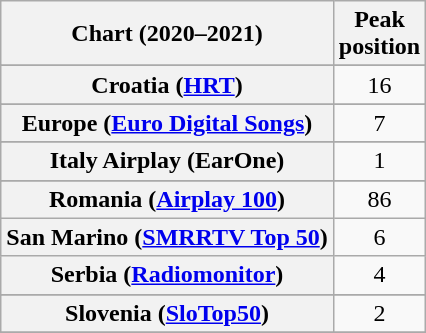<table class="wikitable sortable plainrowheaders" style="text-align:center">
<tr>
<th scope="col">Chart (2020–2021)</th>
<th scope="col">Peak<br>position</th>
</tr>
<tr>
</tr>
<tr>
</tr>
<tr>
</tr>
<tr>
<th scope="row">Croatia (<a href='#'>HRT</a>)</th>
<td>16</td>
</tr>
<tr>
</tr>
<tr>
</tr>
<tr>
<th scope="row">Europe (<a href='#'>Euro Digital Songs</a>)</th>
<td>7</td>
</tr>
<tr>
</tr>
<tr>
</tr>
<tr>
</tr>
<tr>
</tr>
<tr>
</tr>
<tr>
</tr>
<tr>
<th scope="row">Italy Airplay (EarOne)</th>
<td>1</td>
</tr>
<tr>
</tr>
<tr>
</tr>
<tr>
</tr>
<tr>
</tr>
<tr>
<th scope="row">Romania (<a href='#'>Airplay 100</a>)</th>
<td>86</td>
</tr>
<tr>
<th scope="row">San Marino (<a href='#'>SMRRTV Top 50</a>)</th>
<td>6</td>
</tr>
<tr>
<th scope="row">Serbia (<a href='#'>Radiomonitor</a>)</th>
<td>4</td>
</tr>
<tr>
</tr>
<tr>
</tr>
<tr>
<th scope="row">Slovenia (<a href='#'>SloTop50</a>)</th>
<td>2</td>
</tr>
<tr>
</tr>
</table>
